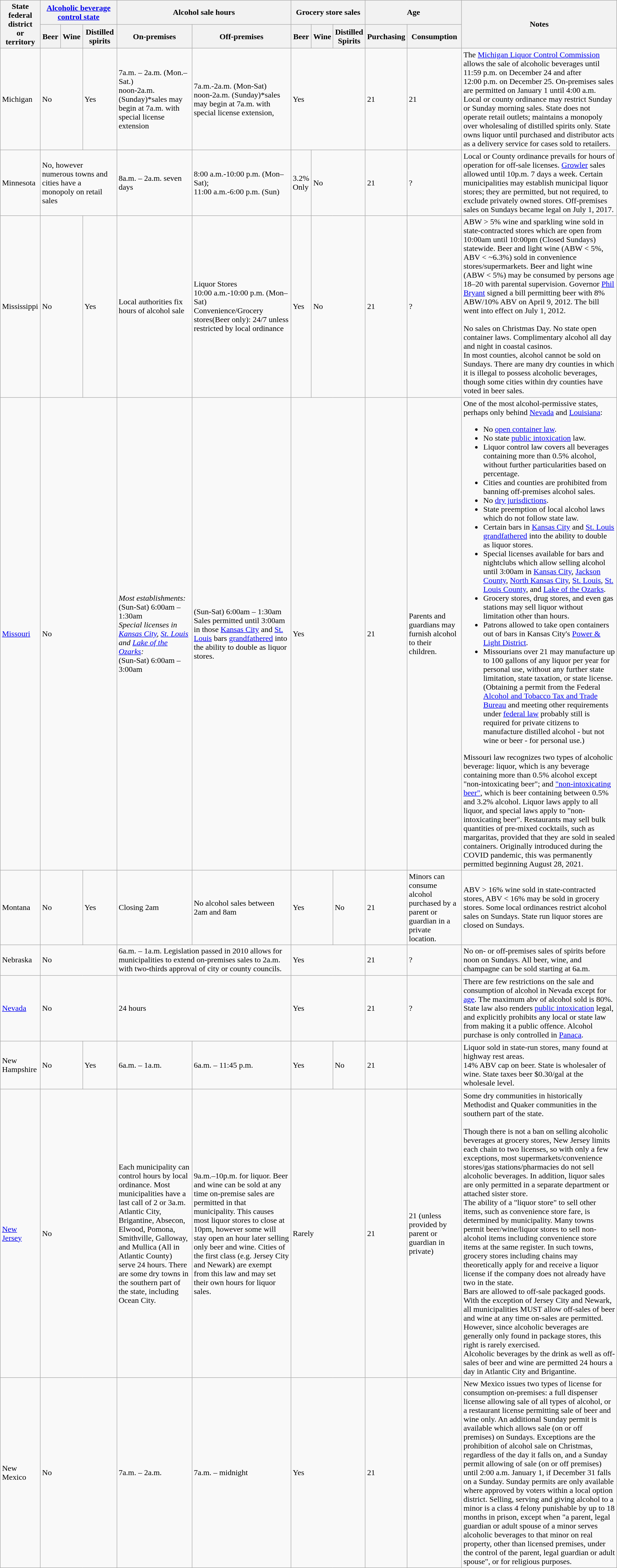<table class="wikitable sortable sticky-header-multi sort-under">
<tr>
<th rowspan="2">State<br>federal district<br> or territory</th>
<th colspan="3"><a href='#'>Alcoholic beverage control state</a></th>
<th colspan="2">Alcohol sale hours</th>
<th colspan="3">Grocery store sales</th>
<th colspan="2">Age</th>
<th rowspan="2" class="unsortable">Notes</th>
</tr>
<tr>
<th>Beer</th>
<th>Wine</th>
<th>Distilled spirits</th>
<th>On-premises</th>
<th>Off-premises</th>
<th>Beer</th>
<th>Wine</th>
<th>Distilled Spirits</th>
<th>Purchasing</th>
<th>Consumption</th>
</tr>
<tr>
<td>Michigan</td>
<td colspan="2">No</td>
<td>Yes</td>
<td>7a.m. – 2a.m. (Mon.–Sat.)<br>noon-2a.m. (Sunday)*sales may begin at 7a.m. with special license extension</td>
<td>7a.m.-2a.m. (Mon-Sat)<br>noon-2a.m. (Sunday)*sales may begin at 7a.m. with special license extension,<br></td>
<td colspan="3">Yes</td>
<td>21</td>
<td>21</td>
<td>The <a href='#'>Michigan Liquor Control Commission</a> allows the sale of alcoholic beverages until 11:59 p.m. on December 24 and after 12:00 p.m. on December 25. On-premises sales are permitted on January 1 until 4:00 a.m. Local or county ordinance may restrict Sunday or Sunday morning sales. State does not operate retail outlets; maintains a monopoly over wholesaling of distilled spirits only. State owns liquor until purchased and distributor acts as a delivery service for cases sold to retailers.</td>
</tr>
<tr>
<td>Minnesota</td>
<td colspan="3">No, however numerous towns and cities have a monopoly on retail sales</td>
<td>8a.m. – 2a.m. seven days</td>
<td>8:00 a.m.-10:00 p.m. (Mon–Sat);<br>11:00 a.m.-6:00 p.m. (Sun)</td>
<td>3.2% Only</td>
<td colspan="2">No</td>
<td>21</td>
<td>?</td>
<td>Local or County ordinance prevails for hours of operation for off-sale licenses. <a href='#'>Growler</a> sales allowed until 10p.m. 7 days a week. Certain municipalities may establish municipal liquor stores; they are permitted, but not required, to exclude privately owned stores. Off-premises sales on Sundays became legal on July 1, 2017.</td>
</tr>
<tr>
<td>Mississippi</td>
<td colspan="2">No</td>
<td>Yes</td>
<td>Local authorities fix hours of alcohol sale</td>
<td>Liquor Stores 10:00 a.m.-10:00 p.m. (Mon–Sat)<br>Convenience/Grocery stores(Beer only): 24/7 unless restricted by local ordinance
</td>
<td>Yes</td>
<td colspan="2">No</td>
<td>21</td>
<td>?</td>
<td>ABW > 5% wine and sparkling wine sold in state-contracted stores which are open from 10:00am until 10:00pm (Closed Sundays) statewide. Beer and light wine (ABW < 5%, ABV < ~6.3%) sold in convenience stores/supermarkets. Beer and light wine (ABW < 5%) may be consumed by persons age 18–20 with parental supervision. Governor <a href='#'>Phil Bryant</a> signed a bill permitting beer with 8% ABW/10% ABV on April 9, 2012.  The bill went into effect on July 1, 2012.<br><br>No sales on Christmas Day. No state open container laws. Complimentary alcohol  all day and night in coastal casinos.<br>In most counties, alcohol cannot be sold on Sundays. There are many dry counties in which it is illegal to possess alcoholic beverages, though some cities within dry counties have voted in beer sales.</td>
</tr>
<tr>
<td><a href='#'>Missouri</a></td>
<td colspan="3">No</td>
<td><em>Most establishments:</em><br>(Sun-Sat) 6:00am – 1:30am<br><em>Special licenses in <a href='#'>Kansas City</a>, <a href='#'>St. Louis</a> and <a href='#'>Lake of the Ozarks</a>:</em><br>(Sun-Sat) 6:00am – 3:00am </td>
<td>(Sun-Sat) 6:00am – 1:30am <br>Sales permitted until 3:00am in those <a href='#'>Kansas City</a> and <a href='#'>St. Louis</a> bars <a href='#'>grandfathered</a> into the ability to double as liquor stores.</td>
<td colspan="3">Yes</td>
<td>21</td>
<td>Parents and guardians may furnish alcohol to their children.</td>
<td>One of the most alcohol-permissive states, perhaps only behind <a href='#'>Nevada</a> and <a href='#'>Louisiana</a>:<br><ul><li>No <a href='#'>open container law</a>.</li><li>No state <a href='#'>public intoxication</a> law.</li><li>Liquor control law covers all beverages containing more than 0.5% alcohol, without further particularities based on percentage.</li><li>Cities and counties are prohibited from banning off-premises alcohol sales.</li><li>No <a href='#'>dry jurisdictions</a>.</li><li>State preemption of local alcohol laws which do not follow state law.</li><li>Certain bars in <a href='#'>Kansas City</a> and <a href='#'>St. Louis</a> <a href='#'>grandfathered</a> into the ability to double as liquor stores.</li><li>Special licenses available for bars and nightclubs which allow selling alcohol until 3:00am in <a href='#'>Kansas City</a>, <a href='#'>Jackson County</a>, <a href='#'>North Kansas City</a>, <a href='#'>St. Louis</a>, <a href='#'>St. Louis County</a>, and <a href='#'>Lake of the Ozarks</a>.</li><li>Grocery stores, drug stores, and even gas stations may sell liquor without limitation other than hours.</li><li>Patrons allowed to take open containers out of bars in Kansas City's <a href='#'>Power & Light District</a>.</li><li>Missourians over 21 may manufacture up to 100 gallons of any liquor per year for personal use, without any further state limitation, state taxation, or state license. (Obtaining a permit from the Federal <a href='#'>Alcohol and Tobacco Tax and Trade Bureau</a> and meeting other requirements under <a href='#'>federal law</a> probably still is required for private citizens to manufacture distilled alcohol - but not wine or beer - for personal use.)</li></ul>Missouri law recognizes two types of alcoholic beverage: liquor, which is any beverage containing more than 0.5% alcohol except "non-intoxicating beer"; and <a href='#'>"non-intoxicating beer"</a>, which is beer containing between 0.5% and 3.2% alcohol.  Liquor laws apply to all liquor, and special laws apply to "non-intoxicating beer". Restaurants may sell bulk quantities of pre-mixed cocktails, such as margaritas, provided that they are sold in sealed containers. Originally introduced during the COVID pandemic, this was permanently permitted beginning August 28, 2021.</td>
</tr>
<tr>
<td>Montana</td>
<td colspan="2">No</td>
<td>Yes</td>
<td>Closing 2am</td>
<td>No alcohol sales between 2am and 8am</td>
<td colspan="2">Yes</td>
<td>No</td>
<td>21</td>
<td>Minors can consume alcohol purchased by a parent or guardian in a private location.</td>
<td>ABV > 16% wine sold in state-contracted stores, ABV < 16% may be sold in grocery stores. Some local ordinances restrict alcohol sales on Sundays. State run liquor stores are closed on Sundays.</td>
</tr>
<tr>
<td>Nebraska</td>
<td colspan="3">No</td>
<td colspan="2">6a.m. – 1a.m.  Legislation passed in 2010 allows for municipalities to extend on-premises sales to 2a.m. with two-thirds approval of city or county councils.</td>
<td colspan="3">Yes</td>
<td>21</td>
<td>?</td>
<td>No on- or off-premises sales of spirits before noon on Sundays. All beer, wine, and champagne can be sold starting at 6a.m.</td>
</tr>
<tr>
<td><a href='#'>Nevada</a></td>
<td colspan="3">No</td>
<td colspan="2">24 hours</td>
<td colspan="3">Yes</td>
<td>21</td>
<td>?</td>
<td>There are few restrictions on the sale and consumption of alcohol in Nevada except for <a href='#'>age</a>. The maximum abv of alcohol sold is 80%.<br>State law also renders <a href='#'>public intoxication</a> legal, and explicitly prohibits any local or state law from making it a public offence. Alcohol purchase is only controlled in <a href='#'>Panaca</a>.</td>
</tr>
<tr>
<td>New Hampshire</td>
<td colspan="2">No</td>
<td>Yes</td>
<td>6a.m. – 1a.m.</td>
<td>6a.m. – 11:45 p.m.</td>
<td colspan="2">Yes</td>
<td>No</td>
<td>21</td>
<td></td>
<td>Liquor sold in state-run stores, many found at highway rest areas.<br>14% ABV cap on beer.  State is wholesaler of wine. State taxes beer $0.30/gal at the wholesale level.</td>
</tr>
<tr>
<td><a href='#'>New Jersey</a></td>
<td colspan="3">No</td>
<td>Each municipality can control hours by local ordinance.  Most municipalities have a last call of 2 or 3a.m. Atlantic City, Brigantine, Absecon, Elwood, Pomona, Smithville, Galloway, and Mullica (All in Atlantic County) serve 24 hours. There are some dry towns in the southern part of the state, including Ocean City.</td>
<td>9a.m.–10p.m. for liquor. Beer and wine can be sold at any time  on-premise sales are permitted in that municipality. This causes most liquor stores to close at 10pm, however some will stay open an hour later selling only beer and wine. Cities of the first class (e.g. Jersey City and Newark) are exempt from this law and may set their own hours for liquor sales.</td>
<td colspan="3">Rarely</td>
<td>21</td>
<td>21 (unless provided by parent or guardian in private)</td>
<td>Some dry communities in historically Methodist and Quaker communities in the southern part of the state.<br><br>Though there is not a ban on selling alcoholic beverages at grocery stores,  New Jersey limits each chain to two licenses, so with only a few exceptions, most supermarkets/convenience stores/gas stations/pharmacies do not sell alcoholic beverages. In addition, liquor sales are only permitted in a separate department or attached sister store.<br>
The ability of a "liquor store" to sell other items, such as convenience store fare, is determined by municipality. Many towns permit beer/wine/liquor stores to sell non-alcohol items including convenience store items at the same register. In such towns, grocery stores including chains may theoretically apply for and receive a liquor license if the company does not already have two in the state.<br>
Bars are allowed to off-sale packaged goods.<br>
With the exception of Jersey City and Newark, all municipalities MUST allow off-sales of beer and wine at any time on-sales are permitted. However, since alcoholic beverages are generally only found in package stores, this right is rarely exercised.<br>
Alcoholic beverages by the drink as well as off-sales of beer and wine are permitted 24 hours a day in Atlantic City and Brigantine.<br></td>
</tr>
<tr>
<td>New Mexico</td>
<td colspan="3">No</td>
<td>7a.m. – 2a.m.</td>
<td>7a.m. – midnight</td>
<td colspan="3">Yes</td>
<td>21</td>
<td></td>
<td>New Mexico issues two types of license for consumption on-premises: a full dispenser license allowing sale of all types of alcohol, or a restaurant license permitting sale of beer and wine only. An additional Sunday permit is available which allows sale (on or off premises) on Sundays. Exceptions are the prohibition of alcohol sale on Christmas, regardless of the day it falls on, and a Sunday permit allowing of sale (on or off premises) until 2:00 a.m. January 1, if December 31 falls on a Sunday. Sunday permits are only available where approved by voters within a local option district.  Selling, serving and giving alcohol to a minor is a class 4 felony punishable by up to 18 months in prison, except when "a parent, legal guardian or adult spouse of a minor serves alcoholic beverages to that minor on real property, other than licensed premises, under the control of the parent, legal guardian or adult spouse", or for religious purposes.</td>
</tr>
</table>
